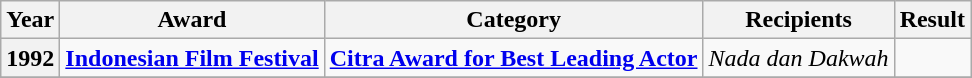<table class="wikitable sortable">
<tr>
<th>Year</th>
<th>Award</th>
<th>Category</th>
<th>Recipients</th>
<th>Result</th>
</tr>
<tr>
<th>1992</th>
<td><strong><a href='#'>Indonesian Film Festival</a></strong></td>
<td><strong><a href='#'>Citra Award for Best Leading Actor</a></strong></td>
<td><em>Nada dan Dakwah</em></td>
<td></td>
</tr>
<tr>
</tr>
</table>
